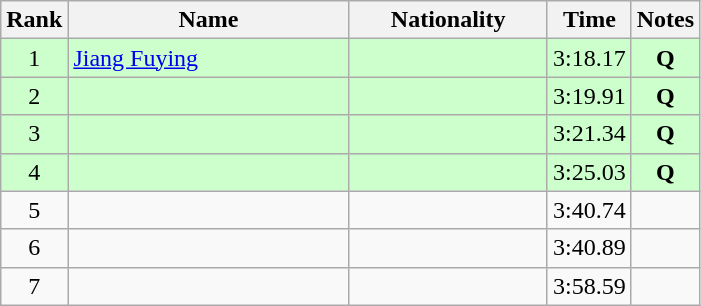<table class="wikitable sortable" style="text-align:center">
<tr>
<th>Rank</th>
<th style="width:180px">Name</th>
<th style="width:125px">Nationality</th>
<th>Time</th>
<th>Notes</th>
</tr>
<tr style="background:#cfc;">
<td>1</td>
<td style="text-align:left;"><a href='#'>Jiang Fuying</a></td>
<td style="text-align:left;"></td>
<td>3:18.17</td>
<td><strong>Q</strong></td>
</tr>
<tr style="background:#cfc;">
<td>2</td>
<td style="text-align:left;"></td>
<td style="text-align:left;"></td>
<td>3:19.91</td>
<td><strong>Q</strong></td>
</tr>
<tr style="background:#cfc;">
<td>3</td>
<td style="text-align:left;"></td>
<td style="text-align:left;"></td>
<td>3:21.34</td>
<td><strong>Q</strong></td>
</tr>
<tr style="background:#cfc;">
<td>4</td>
<td style="text-align:left;"></td>
<td style="text-align:left;"></td>
<td>3:25.03</td>
<td><strong>Q</strong></td>
</tr>
<tr>
<td>5</td>
<td style="text-align:left;"></td>
<td style="text-align:left;"></td>
<td>3:40.74</td>
<td></td>
</tr>
<tr>
<td>6</td>
<td style="text-align:left;"></td>
<td style="text-align:left;"></td>
<td>3:40.89</td>
<td></td>
</tr>
<tr>
<td>7</td>
<td style="text-align:left;"></td>
<td style="text-align:left;"></td>
<td>3:58.59</td>
<td></td>
</tr>
</table>
